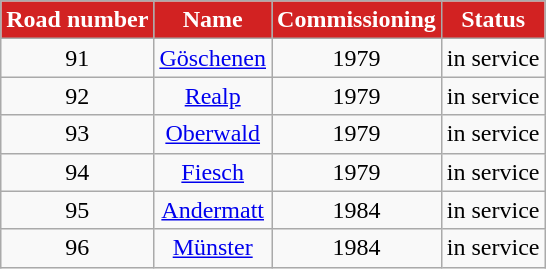<table class="wikitable">
<tr bgcolor="#D22222" align="center" span style="color:#ffffff">
<td><strong>Road number</strong></td>
<td><strong>Name</strong></td>
<td><strong>Commissioning</strong></td>
<td><strong>Status</strong></td>
</tr>
<tr align="center">
<td>91</td>
<td><a href='#'>Göschenen</a></td>
<td>1979</td>
<td>in service</td>
</tr>
<tr align="center">
<td>92</td>
<td><a href='#'>Realp</a></td>
<td>1979</td>
<td>in service</td>
</tr>
<tr align="center">
<td>93</td>
<td><a href='#'>Oberwald</a></td>
<td>1979</td>
<td>in service</td>
</tr>
<tr align="center">
<td>94</td>
<td><a href='#'>Fiesch</a></td>
<td>1979</td>
<td>in service</td>
</tr>
<tr align="center">
<td>95</td>
<td><a href='#'>Andermatt</a></td>
<td>1984</td>
<td>in service</td>
</tr>
<tr align="center">
<td>96</td>
<td><a href='#'>Münster</a></td>
<td>1984</td>
<td>in service</td>
</tr>
</table>
